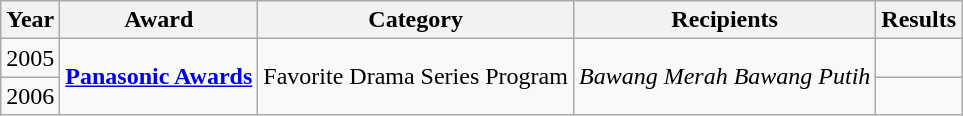<table class="wikitable">
<tr>
<th>Year</th>
<th>Award</th>
<th>Category</th>
<th>Recipients</th>
<th>Results</th>
</tr>
<tr>
<td>2005</td>
<td rowspan= "2"><strong><a href='#'>Panasonic Awards</a></strong></td>
<td rowspan= "2">Favorite Drama Series Program</td>
<td rowspan= "2"><em>Bawang Merah Bawang Putih</em></td>
<td></td>
</tr>
<tr>
<td>2006</td>
<td></td>
</tr>
</table>
